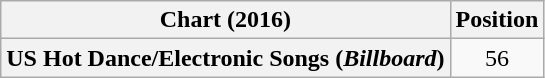<table class="wikitable plainrowheaders" style="text-align:center">
<tr>
<th scope="col">Chart (2016)</th>
<th scope="col">Position</th>
</tr>
<tr>
<th scope="row">US Hot Dance/Electronic Songs (<em>Billboard</em>)</th>
<td>56</td>
</tr>
</table>
